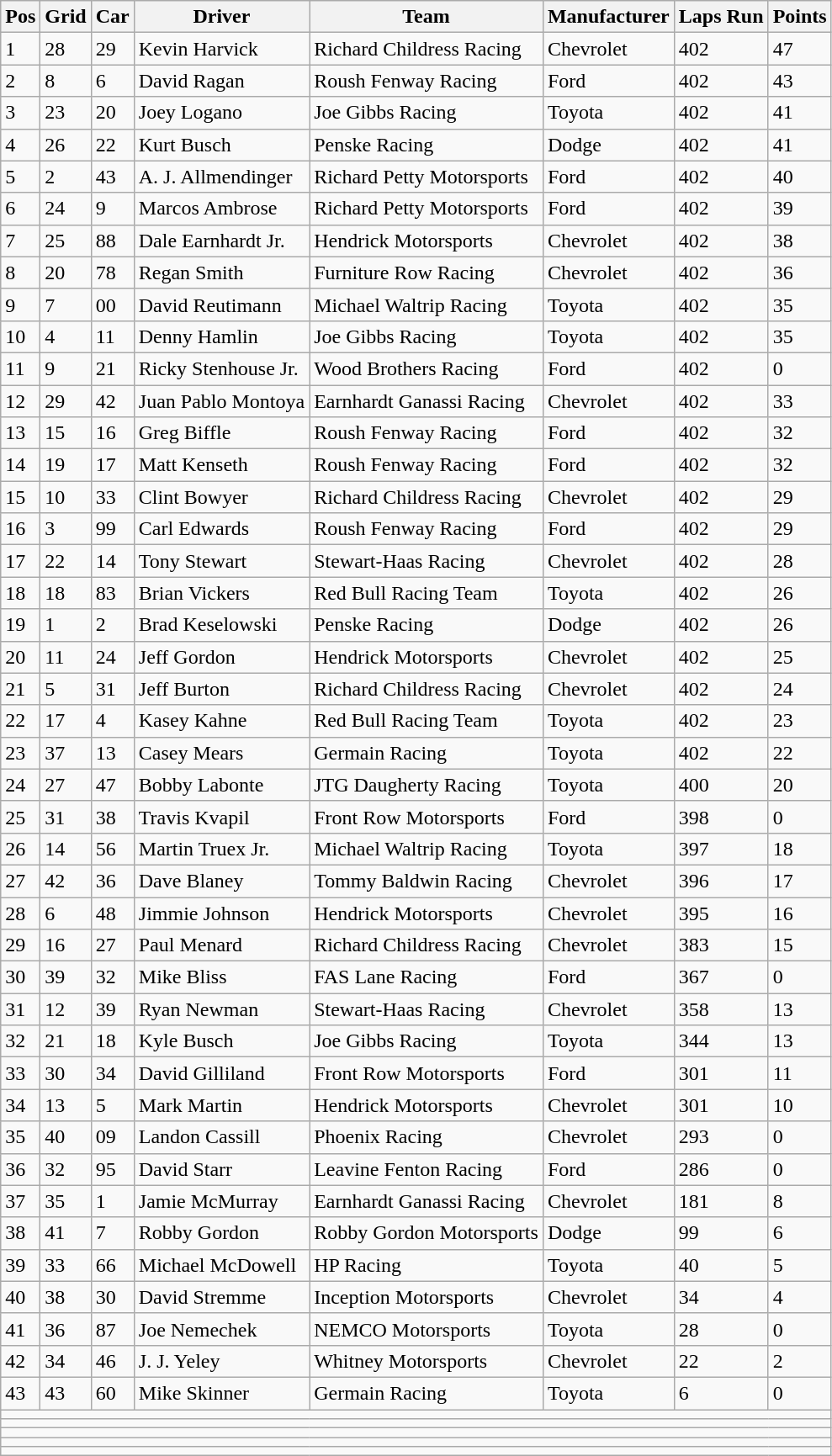<table class="sortable wikitable" border="1">
<tr>
<th>Pos</th>
<th>Grid</th>
<th>Car</th>
<th>Driver</th>
<th>Team</th>
<th>Manufacturer</th>
<th>Laps Run</th>
<th>Points</th>
</tr>
<tr>
<td>1</td>
<td>28</td>
<td>29</td>
<td>Kevin Harvick</td>
<td>Richard Childress Racing</td>
<td>Chevrolet</td>
<td>402</td>
<td>47</td>
</tr>
<tr>
<td>2</td>
<td>8</td>
<td>6</td>
<td>David Ragan</td>
<td>Roush Fenway Racing</td>
<td>Ford</td>
<td>402</td>
<td>43</td>
</tr>
<tr>
<td>3</td>
<td>23</td>
<td>20</td>
<td>Joey Logano</td>
<td>Joe Gibbs Racing</td>
<td>Toyota</td>
<td>402</td>
<td>41</td>
</tr>
<tr>
<td>4</td>
<td>26</td>
<td>22</td>
<td>Kurt Busch</td>
<td>Penske Racing</td>
<td>Dodge</td>
<td>402</td>
<td>41</td>
</tr>
<tr>
<td>5</td>
<td>2</td>
<td>43</td>
<td>A. J. Allmendinger</td>
<td>Richard Petty Motorsports</td>
<td>Ford</td>
<td>402</td>
<td>40</td>
</tr>
<tr>
<td>6</td>
<td>24</td>
<td>9</td>
<td>Marcos Ambrose</td>
<td>Richard Petty Motorsports</td>
<td>Ford</td>
<td>402</td>
<td>39</td>
</tr>
<tr>
<td>7</td>
<td>25</td>
<td>88</td>
<td>Dale Earnhardt Jr.</td>
<td>Hendrick Motorsports</td>
<td>Chevrolet</td>
<td>402</td>
<td>38</td>
</tr>
<tr>
<td>8</td>
<td>20</td>
<td>78</td>
<td>Regan Smith</td>
<td>Furniture Row Racing</td>
<td>Chevrolet</td>
<td>402</td>
<td>36</td>
</tr>
<tr>
<td>9</td>
<td>7</td>
<td>00</td>
<td>David Reutimann</td>
<td>Michael Waltrip Racing</td>
<td>Toyota</td>
<td>402</td>
<td>35</td>
</tr>
<tr>
<td>10</td>
<td>4</td>
<td>11</td>
<td>Denny Hamlin</td>
<td>Joe Gibbs Racing</td>
<td>Toyota</td>
<td>402</td>
<td>35</td>
</tr>
<tr>
<td>11</td>
<td>9</td>
<td>21</td>
<td>Ricky Stenhouse Jr.</td>
<td>Wood Brothers Racing</td>
<td>Ford</td>
<td>402</td>
<td>0</td>
</tr>
<tr>
<td>12</td>
<td>29</td>
<td>42</td>
<td>Juan Pablo Montoya</td>
<td>Earnhardt Ganassi Racing</td>
<td>Chevrolet</td>
<td>402</td>
<td>33</td>
</tr>
<tr>
<td>13</td>
<td>15</td>
<td>16</td>
<td>Greg Biffle</td>
<td>Roush Fenway Racing</td>
<td>Ford</td>
<td>402</td>
<td>32</td>
</tr>
<tr>
<td>14</td>
<td>19</td>
<td>17</td>
<td>Matt Kenseth</td>
<td>Roush Fenway Racing</td>
<td>Ford</td>
<td>402</td>
<td>32</td>
</tr>
<tr>
<td>15</td>
<td>10</td>
<td>33</td>
<td>Clint Bowyer</td>
<td>Richard Childress Racing</td>
<td>Chevrolet</td>
<td>402</td>
<td>29</td>
</tr>
<tr>
<td>16</td>
<td>3</td>
<td>99</td>
<td>Carl Edwards</td>
<td>Roush Fenway Racing</td>
<td>Ford</td>
<td>402</td>
<td>29</td>
</tr>
<tr>
<td>17</td>
<td>22</td>
<td>14</td>
<td>Tony Stewart</td>
<td>Stewart-Haas Racing</td>
<td>Chevrolet</td>
<td>402</td>
<td>28</td>
</tr>
<tr>
<td>18</td>
<td>18</td>
<td>83</td>
<td>Brian Vickers</td>
<td>Red Bull Racing Team</td>
<td>Toyota</td>
<td>402</td>
<td>26</td>
</tr>
<tr>
<td>19</td>
<td>1</td>
<td>2</td>
<td>Brad Keselowski</td>
<td>Penske Racing</td>
<td>Dodge</td>
<td>402</td>
<td>26</td>
</tr>
<tr>
<td>20</td>
<td>11</td>
<td>24</td>
<td>Jeff Gordon</td>
<td>Hendrick Motorsports</td>
<td>Chevrolet</td>
<td>402</td>
<td>25</td>
</tr>
<tr>
<td>21</td>
<td>5</td>
<td>31</td>
<td>Jeff Burton</td>
<td>Richard Childress Racing</td>
<td>Chevrolet</td>
<td>402</td>
<td>24</td>
</tr>
<tr>
<td>22</td>
<td>17</td>
<td>4</td>
<td>Kasey Kahne</td>
<td>Red Bull Racing Team</td>
<td>Toyota</td>
<td>402</td>
<td>23</td>
</tr>
<tr>
<td>23</td>
<td>37</td>
<td>13</td>
<td>Casey Mears</td>
<td>Germain Racing</td>
<td>Toyota</td>
<td>402</td>
<td>22</td>
</tr>
<tr>
<td>24</td>
<td>27</td>
<td>47</td>
<td>Bobby Labonte</td>
<td>JTG Daugherty Racing</td>
<td>Toyota</td>
<td>400</td>
<td>20</td>
</tr>
<tr>
<td>25</td>
<td>31</td>
<td>38</td>
<td>Travis Kvapil</td>
<td>Front Row Motorsports</td>
<td>Ford</td>
<td>398</td>
<td>0</td>
</tr>
<tr>
<td>26</td>
<td>14</td>
<td>56</td>
<td>Martin Truex Jr.</td>
<td>Michael Waltrip Racing</td>
<td>Toyota</td>
<td>397</td>
<td>18</td>
</tr>
<tr>
<td>27</td>
<td>42</td>
<td>36</td>
<td>Dave Blaney</td>
<td>Tommy Baldwin Racing</td>
<td>Chevrolet</td>
<td>396</td>
<td>17</td>
</tr>
<tr>
<td>28</td>
<td>6</td>
<td>48</td>
<td>Jimmie Johnson</td>
<td>Hendrick Motorsports</td>
<td>Chevrolet</td>
<td>395</td>
<td>16</td>
</tr>
<tr>
<td>29</td>
<td>16</td>
<td>27</td>
<td>Paul Menard</td>
<td>Richard Childress Racing</td>
<td>Chevrolet</td>
<td>383</td>
<td>15</td>
</tr>
<tr>
<td>30</td>
<td>39</td>
<td>32</td>
<td>Mike Bliss</td>
<td>FAS Lane Racing</td>
<td>Ford</td>
<td>367</td>
<td>0</td>
</tr>
<tr>
<td>31</td>
<td>12</td>
<td>39</td>
<td>Ryan Newman</td>
<td>Stewart-Haas Racing</td>
<td>Chevrolet</td>
<td>358</td>
<td>13</td>
</tr>
<tr>
<td>32</td>
<td>21</td>
<td>18</td>
<td>Kyle Busch</td>
<td>Joe Gibbs Racing</td>
<td>Toyota</td>
<td>344</td>
<td>13</td>
</tr>
<tr>
<td>33</td>
<td>30</td>
<td>34</td>
<td>David Gilliland</td>
<td>Front Row Motorsports</td>
<td>Ford</td>
<td>301</td>
<td>11</td>
</tr>
<tr>
<td>34</td>
<td>13</td>
<td>5</td>
<td>Mark Martin</td>
<td>Hendrick Motorsports</td>
<td>Chevrolet</td>
<td>301</td>
<td>10</td>
</tr>
<tr>
<td>35</td>
<td>40</td>
<td>09</td>
<td>Landon Cassill</td>
<td>Phoenix Racing</td>
<td>Chevrolet</td>
<td>293</td>
<td>0</td>
</tr>
<tr>
<td>36</td>
<td>32</td>
<td>95</td>
<td>David Starr</td>
<td>Leavine Fenton Racing</td>
<td>Ford</td>
<td>286</td>
<td>0</td>
</tr>
<tr>
<td>37</td>
<td>35</td>
<td>1</td>
<td>Jamie McMurray</td>
<td>Earnhardt Ganassi Racing</td>
<td>Chevrolet</td>
<td>181</td>
<td>8</td>
</tr>
<tr>
<td>38</td>
<td>41</td>
<td>7</td>
<td>Robby Gordon</td>
<td>Robby Gordon Motorsports</td>
<td>Dodge</td>
<td>99</td>
<td>6</td>
</tr>
<tr>
<td>39</td>
<td>33</td>
<td>66</td>
<td>Michael McDowell</td>
<td>HP Racing</td>
<td>Toyota</td>
<td>40</td>
<td>5</td>
</tr>
<tr>
<td>40</td>
<td>38</td>
<td>30</td>
<td>David Stremme</td>
<td>Inception Motorsports</td>
<td>Chevrolet</td>
<td>34</td>
<td>4</td>
</tr>
<tr>
<td>41</td>
<td>36</td>
<td>87</td>
<td>Joe Nemechek</td>
<td>NEMCO Motorsports</td>
<td>Toyota</td>
<td>28</td>
<td>0</td>
</tr>
<tr>
<td>42</td>
<td>34</td>
<td>46</td>
<td>J. J. Yeley</td>
<td>Whitney Motorsports</td>
<td>Chevrolet</td>
<td>22</td>
<td>2</td>
</tr>
<tr>
<td>43</td>
<td>43</td>
<td>60</td>
<td>Mike Skinner</td>
<td>Germain Racing</td>
<td>Toyota</td>
<td>6</td>
<td>0</td>
</tr>
<tr class="sortbottom">
<td colspan="9"></td>
</tr>
<tr class="sortbottom">
<td colspan="9"></td>
</tr>
<tr>
<td colspan="9"></td>
</tr>
<tr>
<td colspan="9"></td>
</tr>
<tr>
<td colspan="9"></td>
</tr>
</table>
